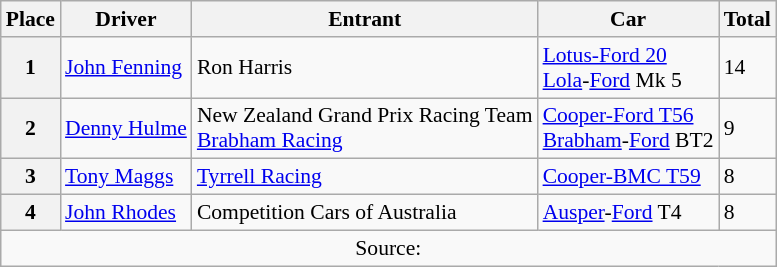<table class="wikitable" style="font-size: 90%;">
<tr>
<th>Place</th>
<th>Driver</th>
<th>Entrant</th>
<th>Car</th>
<th>Total</th>
</tr>
<tr>
<th>1</th>
<td> <a href='#'>John Fenning</a></td>
<td>Ron Harris</td>
<td><a href='#'>Lotus-Ford 20</a><br><a href='#'>Lola</a>-<a href='#'>Ford</a> Mk 5</td>
<td>14</td>
</tr>
<tr>
<th>2</th>
<td> <a href='#'>Denny Hulme</a></td>
<td>New Zealand Grand Prix Racing Team<br><a href='#'>Brabham Racing</a></td>
<td><a href='#'>Cooper-Ford T56</a><br><a href='#'>Brabham</a>-<a href='#'>Ford</a> BT2</td>
<td>9</td>
</tr>
<tr>
<th>3</th>
<td> <a href='#'>Tony Maggs</a></td>
<td><a href='#'>Tyrrell Racing</a></td>
<td><a href='#'>Cooper-BMC T59</a></td>
<td>8</td>
</tr>
<tr>
<th>4</th>
<td> <a href='#'>John Rhodes</a></td>
<td>Competition Cars of Australia</td>
<td><a href='#'>Ausper</a>-<a href='#'>Ford</a> T4</td>
<td>8</td>
</tr>
<tr>
<td colspan="5" style="text-align:center;">Source:</td>
</tr>
</table>
